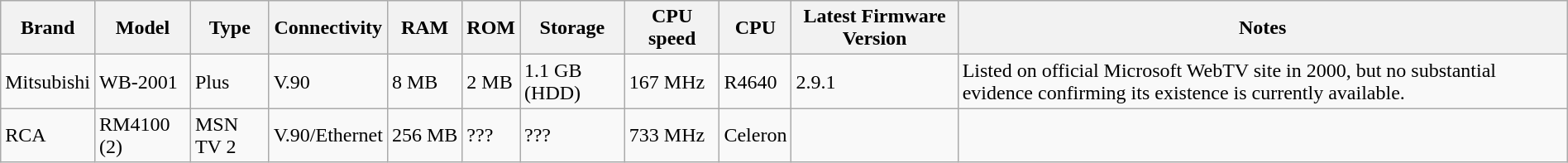<table class="wikitable" style="margin:1em auto;">
<tr>
<th>Brand</th>
<th>Model</th>
<th>Type</th>
<th>Connectivity</th>
<th>RAM</th>
<th>ROM</th>
<th>Storage</th>
<th>CPU speed</th>
<th>CPU</th>
<th>Latest Firmware Version</th>
<th>Notes</th>
</tr>
<tr>
<td>Mitsubishi</td>
<td>WB-2001</td>
<td>Plus</td>
<td>V.90</td>
<td>8 MB</td>
<td>2 MB</td>
<td>1.1 GB (HDD)</td>
<td>167 MHz</td>
<td>R4640</td>
<td>2.9.1</td>
<td>Listed on official Microsoft WebTV site in 2000, but no substantial evidence confirming its existence is currently available.</td>
</tr>
<tr>
<td>RCA</td>
<td>RM4100 (2)</td>
<td>MSN TV 2</td>
<td>V.90/Ethernet</td>
<td>256 MB</td>
<td>???</td>
<td>???</td>
<td>733 MHz</td>
<td>Celeron</td>
<td></td>
<td></td>
</tr>
</table>
